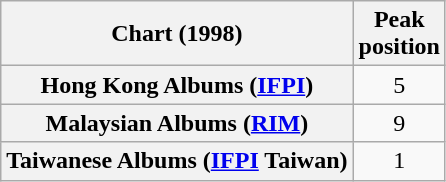<table class="wikitable plainrowheaders sortable">
<tr>
<th scope="col">Chart (1998)</th>
<th scope="col">Peak<br>position</th>
</tr>
<tr>
<th scope="row">Hong Kong Albums (<a href='#'>IFPI</a>)</th>
<td align="center">5</td>
</tr>
<tr>
<th scope="row">Malaysian Albums (<a href='#'>RIM</a>)</th>
<td align="center">9</td>
</tr>
<tr>
<th scope="row">Taiwanese Albums (<a href='#'>IFPI</a> Taiwan)</th>
<td align="center">1</td>
</tr>
</table>
